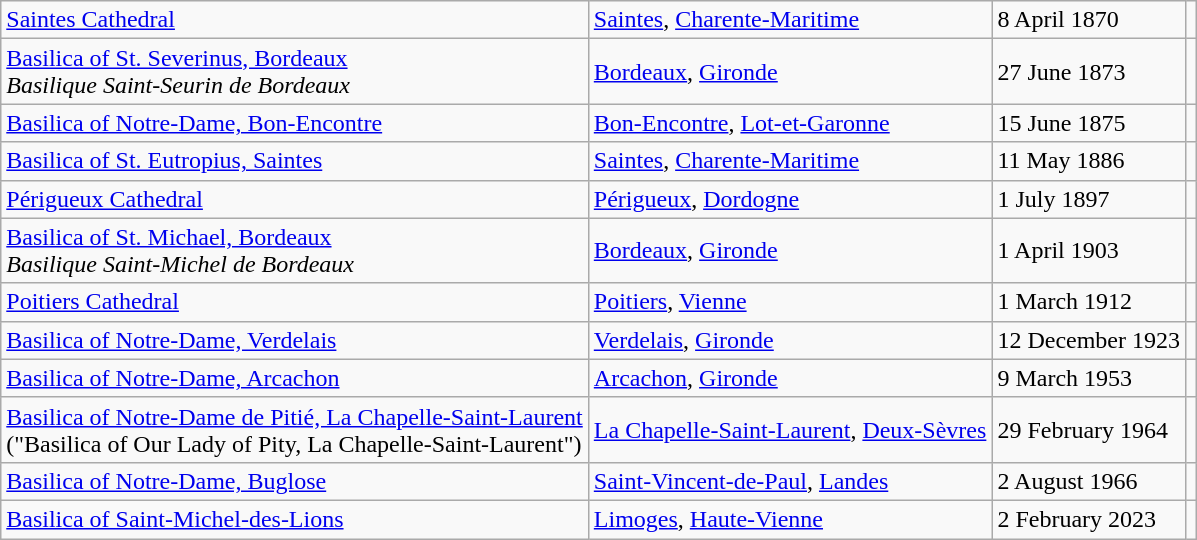<table class="wikitable">
<tr>
<td><a href='#'>Saintes Cathedral</a></td>
<td><a href='#'>Saintes</a>, <a href='#'>Charente-Maritime</a></td>
<td>8 April 1870</td>
<td></td>
</tr>
<tr>
<td><a href='#'>Basilica of St. Severinus, Bordeaux</a><br><em>Basilique Saint-Seurin de Bordeaux</em></td>
<td><a href='#'>Bordeaux</a>, <a href='#'>Gironde</a></td>
<td>27 June 1873</td>
<td></td>
</tr>
<tr>
<td><a href='#'>Basilica of Notre-Dame, Bon-Encontre</a></td>
<td><a href='#'>Bon-Encontre</a>, <a href='#'>Lot-et-Garonne</a></td>
<td>15 June 1875</td>
<td></td>
</tr>
<tr>
<td><a href='#'>Basilica of St. Eutropius, Saintes</a></td>
<td><a href='#'>Saintes</a>, <a href='#'>Charente-Maritime</a></td>
<td>11 May 1886</td>
<td></td>
</tr>
<tr>
<td><a href='#'>Périgueux Cathedral</a></td>
<td><a href='#'>Périgueux</a>, <a href='#'>Dordogne</a></td>
<td>1 July 1897</td>
<td></td>
</tr>
<tr>
<td><a href='#'>Basilica of St. Michael, Bordeaux</a><br><em>Basilique Saint-Michel de Bordeaux</em></td>
<td><a href='#'>Bordeaux</a>, <a href='#'>Gironde</a></td>
<td>1 April 1903</td>
<td></td>
</tr>
<tr>
<td><a href='#'>Poitiers Cathedral</a></td>
<td><a href='#'>Poitiers</a>, <a href='#'>Vienne</a></td>
<td>1 March 1912</td>
<td></td>
</tr>
<tr>
<td><a href='#'>Basilica of Notre-Dame, Verdelais</a></td>
<td><a href='#'>Verdelais</a>, <a href='#'>Gironde</a></td>
<td>12 December 1923</td>
<td></td>
</tr>
<tr>
<td><a href='#'>Basilica of Notre-Dame, Arcachon</a></td>
<td><a href='#'>Arcachon</a>, <a href='#'>Gironde</a></td>
<td>9 March 1953</td>
<td></td>
</tr>
<tr>
<td><a href='#'>Basilica of Notre-Dame de Pitié, La Chapelle-Saint-Laurent</a><br>("Basilica of Our Lady of Pity, La Chapelle-Saint-Laurent")</td>
<td><a href='#'>La Chapelle-Saint-Laurent</a>, <a href='#'>Deux-Sèvres</a></td>
<td>29 February 1964</td>
<td></td>
</tr>
<tr>
<td><a href='#'>Basilica of Notre-Dame, Buglose</a></td>
<td><a href='#'>Saint-Vincent-de-Paul</a>, <a href='#'>Landes</a></td>
<td>2 August 1966</td>
<td></td>
</tr>
<tr>
<td><a href='#'>Basilica of Saint-Michel-des-Lions</a></td>
<td><a href='#'>Limoges</a>, <a href='#'>Haute-Vienne</a></td>
<td>2 February 2023</td>
<td></td>
</tr>
</table>
